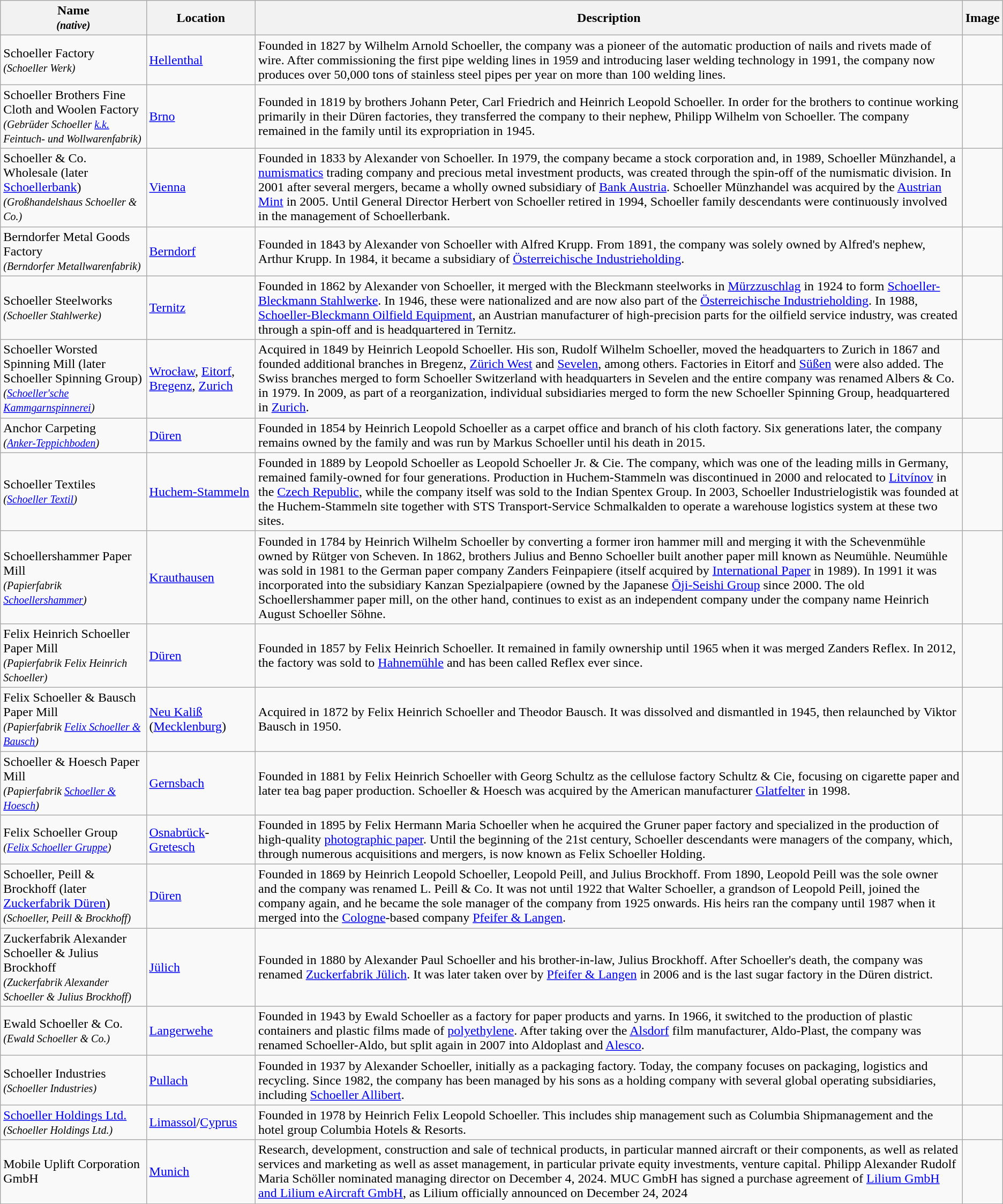<table class="wikitable sortable">
<tr>
<th>Name <br><small><em>(native)</em></small></th>
<th>Location</th>
<th>Description</th>
<th>Image</th>
</tr>
<tr>
<td>Schoeller Factory <br><small><em>(Schoeller Werk)</em></small></td>
<td><a href='#'>Hellenthal</a></td>
<td>Founded in 1827 by Wilhelm Arnold Schoeller, the company was a pioneer of the automatic production of nails and rivets made of wire. After commissioning the first pipe welding lines in 1959 and introducing laser welding technology in 1991, the company now produces over 50,000 tons of stainless steel pipes per year on more than 100 welding lines.</td>
<td></td>
</tr>
<tr>
<td>Schoeller Brothers Fine Cloth and Woolen Factory <br><small><em>(Gebrüder Schoeller <a href='#'>k.k.</a> Feintuch- und Wollwarenfabrik)</em></small></td>
<td><a href='#'>Brno</a></td>
<td>Founded in 1819 by brothers Johann Peter, Carl Friedrich and Heinrich Leopold Schoeller. In order for the brothers to continue working primarily in their Düren factories, they transferred the company to their nephew, Philipp Wilhelm von Schoeller. The company remained in the family until its expropriation in 1945.</td>
<td></td>
</tr>
<tr>
<td>Schoeller & Co. Wholesale (later <a href='#'>Schoellerbank</a>)<br><small><em>(Großhandelshaus Schoeller & Co.)</em></small></td>
<td><a href='#'>Vienna</a></td>
<td>Founded in 1833 by Alexander von Schoeller. In 1979, the company became a stock corporation and, in 1989, Schoeller Münzhandel, a <a href='#'>numismatics</a> trading company and precious metal investment products, was created through the spin-off of the numismatic division. In 2001 after several mergers, became a wholly owned subsidiary of <a href='#'>Bank Austria</a>. Schoeller Münzhandel was acquired by the <a href='#'>Austrian Mint</a> in 2005. Until General Director Herbert von Schoeller retired in 1994, Schoeller family descendants were continuously involved in the management of Schoellerbank.</td>
<td></td>
</tr>
<tr>
<td>Berndorfer Metal Goods Factory<br><small><em>(Berndorfer Metallwarenfabrik)</em></small></td>
<td><a href='#'>Berndorf</a></td>
<td>Founded in 1843 by Alexander von Schoeller with Alfred Krupp. From 1891, the company was solely owned by Alfred's nephew, Arthur Krupp. In 1984, it became a subsidiary of <a href='#'>Österreichische Industrieholding</a>.</td>
<td></td>
</tr>
<tr>
<td>Schoeller Steelworks<br><small><em>(Schoeller Stahlwerke)</em></small></td>
<td><a href='#'>Ternitz</a></td>
<td>Founded in 1862 by Alexander von Schoeller, it merged with the Bleckmann steelworks in <a href='#'>Mürzzuschlag</a> in 1924 to form <a href='#'>Schoeller-Bleckmann Stahlwerke</a>. In 1946, these were nationalized and are now also part of the <a href='#'>Österreichische Industrieholding</a>. In 1988, <a href='#'>Schoeller-Bleckmann Oilfield Equipment</a>, an Austrian manufacturer of high-precision parts for the oilfield service industry, was created through a spin-off and is headquartered in Ternitz.</td>
<td></td>
</tr>
<tr>
<td>Schoeller Worsted Spinning Mill (later Schoeller Spinning Group)<br><small><em>(<a href='#'>Schoeller'sche Kammgarnspinnerei</a>)</em></small></td>
<td><a href='#'>Wrocław</a>, <a href='#'>Eitorf</a>, <a href='#'>Bregenz</a>, <a href='#'>Zurich</a></td>
<td>Acquired in 1849 by Heinrich Leopold Schoeller. His son, Rudolf Wilhelm Schoeller, moved the headquarters to Zurich in 1867 and founded additional branches in Bregenz, <a href='#'>Zürich West</a> and <a href='#'>Sevelen</a>, among others. Factories in Eitorf and <a href='#'>Süßen</a> were also added. The Swiss branches merged to form Schoeller Switzerland with headquarters in Sevelen and the entire company was renamed Albers & Co. in 1979. In 2009, as part of a reorganization, individual subsidiaries merged to form the new Schoeller Spinning Group, headquartered in <a href='#'>Zurich</a>.</td>
<td></td>
</tr>
<tr>
<td>Anchor Carpeting<br><small><em>(<a href='#'>Anker-Teppichboden</a>)</em></small></td>
<td><a href='#'>Düren</a></td>
<td>Founded in 1854 by Heinrich Leopold Schoeller as a carpet office and branch of his cloth factory. Six generations later, the company remains owned by the family and was run by Markus Schoeller until his death in 2015.</td>
<td></td>
</tr>
<tr>
<td>Schoeller Textiles<br><small><em>(<a href='#'>Schoeller Textil</a>)</em></small></td>
<td><a href='#'>Huchem-Stammeln</a></td>
<td>Founded in 1889 by Leopold Schoeller as Leopold Schoeller Jr. & Cie. The company, which was one of the leading mills in Germany, remained family-owned for four generations. Production in Huchem-Stammeln was discontinued in 2000 and relocated to <a href='#'>Litvínov</a> in the <a href='#'>Czech Republic</a>, while the company itself was sold to the Indian Spentex Group. In 2003, Schoeller Industrielogistik was founded at the Huchem-Stammeln site together with STS Transport-Service Schmalkalden to operate a warehouse logistics system at these two sites.</td>
<td></td>
</tr>
<tr>
<td>Schoellershammer Paper Mill<br><small><em>(Papierfabrik <a href='#'>Schoellershammer</a>)</em></small></td>
<td><a href='#'>Krauthausen</a></td>
<td>Founded in 1784 by Heinrich Wilhelm Schoeller by converting a former iron hammer mill and merging it with the Schevenmühle owned by Rütger von Scheven. In 1862, brothers Julius and Benno Schoeller built another paper mill known as Neumühle. Neumühle was sold in 1981 to the German paper company Zanders Feinpapiere (itself acquired by <a href='#'>International Paper</a> in 1989). In 1991 it was incorporated into the subsidiary Kanzan Spezialpapiere (owned by the Japanese <a href='#'>Ōji-Seishi Group</a> since 2000. The old Schoellershammer paper mill, on the other hand, continues to exist as an independent company under the company name Heinrich August Schoeller Söhne.</td>
<td></td>
</tr>
<tr>
<td>Felix Heinrich Schoeller Paper Mill<br><small><em>(Papierfabrik Felix Heinrich Schoeller)</em></small></td>
<td><a href='#'>Düren</a></td>
<td>Founded in 1857 by Felix Heinrich Schoeller. It remained in family ownership until 1965 when it was merged Zanders Reflex. In 2012, the factory was sold to <a href='#'>Hahnemühle</a> and has been called Reflex ever since.</td>
<td></td>
</tr>
<tr>
<td>Felix Schoeller & Bausch Paper Mill<br><small><em>(Papierfabrik <a href='#'>Felix Schoeller & Bausch</a>)</em></small></td>
<td><a href='#'>Neu Kaliß</a> (<a href='#'>Mecklenburg</a>)</td>
<td>Acquired in 1872 by Felix Heinrich Schoeller and Theodor Bausch. It was dissolved and dismantled in 1945, then relaunched by Viktor Bausch in 1950.</td>
<td></td>
</tr>
<tr>
<td>Schoeller & Hoesch Paper Mill<br><small><em>(Papierfabrik <a href='#'>Schoeller & Hoesch</a>)</em></small></td>
<td><a href='#'>Gernsbach</a></td>
<td>Founded in 1881 by Felix Heinrich Schoeller with Georg Schultz as the cellulose factory Schultz & Cie, focusing on cigarette paper and later tea bag paper production. Schoeller & Hoesch was acquired by the American manufacturer <a href='#'>Glatfelter</a> in 1998.</td>
<td></td>
</tr>
<tr>
<td>Felix Schoeller Group<br><small><em>(<a href='#'>Felix Schoeller Gruppe</a>)</em></small></td>
<td><a href='#'>Osnabrück</a>-<a href='#'>Gretesch</a></td>
<td>Founded in 1895 by Felix Hermann Maria Schoeller when he acquired the Gruner paper factory and specialized in the production of high-quality <a href='#'>photographic paper</a>. Until the beginning of the 21st century, Schoeller descendants were managers of the company, which, through numerous acquisitions and mergers, is now known as Felix Schoeller Holding.</td>
<td></td>
</tr>
<tr>
<td>Schoeller, Peill & Brockhoff (later <a href='#'>Zuckerfabrik Düren</a>)<br><small><em>(Schoeller, Peill & Brockhoff)</em></small></td>
<td><a href='#'>Düren</a></td>
<td>Founded in 1869 by Heinrich Leopold Schoeller, Leopold Peill, and Julius Brockhoff. From 1890, Leopold Peill was the sole owner and the company was renamed L. Peill & Co. It was not until 1922 that Walter Schoeller, a grandson of Leopold Peill, joined the company again, and he became the sole manager of the company from 1925 onwards. His heirs ran the company until 1987 when it merged into the <a href='#'>Cologne</a>-based company <a href='#'>Pfeifer & Langen</a>.</td>
<td></td>
</tr>
<tr>
<td>Zuckerfabrik Alexander Schoeller & Julius Brockhoff <br><small><em>(Zuckerfabrik Alexander Schoeller & Julius Brockhoff)</em></small></td>
<td><a href='#'>Jülich</a></td>
<td>Founded in 1880 by Alexander Paul Schoeller and his brother-in-law, Julius Brockhoff. After Schoeller's death, the company was renamed <a href='#'>Zuckerfabrik Jülich</a>. It was later taken over by <a href='#'>Pfeifer & Langen</a> in 2006 and is the last sugar factory in the Düren district.</td>
<td></td>
</tr>
<tr>
<td>Ewald Schoeller & Co. <br><small><em>(Ewald Schoeller & Co.)</em></small></td>
<td><a href='#'>Langerwehe</a></td>
<td>Founded in 1943 by Ewald Schoeller as a factory for paper products and yarns. In 1966, it switched to the production of plastic containers and plastic films made of <a href='#'>polyethylene</a>. After taking over the <a href='#'>Alsdorf</a> film manufacturer, Aldo-Plast, the company was renamed Schoeller-Aldo, but split again in 2007 into Aldoplast and <a href='#'>Alesco</a>.</td>
<td></td>
</tr>
<tr>
<td>Schoeller Industries <br><small><em>(Schoeller Industries)</em></small></td>
<td><a href='#'>Pullach</a></td>
<td>Founded in 1937 by Alexander Schoeller, initially as a packaging factory. Today, the company focuses on packaging, logistics and recycling. Since 1982, the company has been managed by his sons as a holding company with several global operating subsidiaries, including <a href='#'>Schoeller Allibert</a>.</td>
<td></td>
</tr>
<tr>
<td><a href='#'>Schoeller Holdings Ltd.</a><br><small><em>(Schoeller Holdings Ltd.)</em></small></td>
<td><a href='#'>Limassol</a>/<a href='#'>Cyprus</a></td>
<td>Founded in 1978 by Heinrich Felix Leopold Schoeller. This includes ship management such as Columbia Shipmanagement and the hotel group Columbia Hotels & Resorts.</td>
<td></td>
</tr>
<tr>
<td>Mobile Uplift Corporation GmbH</td>
<td><a href='#'>Munich</a></td>
<td>Research, development, construction and sale of technical products, in particular manned aircraft or their components, as well as related services and marketing as well as asset management, in particular private equity investments, venture capital. Philipp Alexander Rudolf Maria Schöller nominated managing director on  December 4, 2024. MUC GmbH has signed a purchase agreement of <a href='#'>Lilium GmbH and Lilium eAircraft GmbH</a>, as Lilium officially announced on December 24, 2024</td>
<td></td>
</tr>
<tr>
</tr>
</table>
